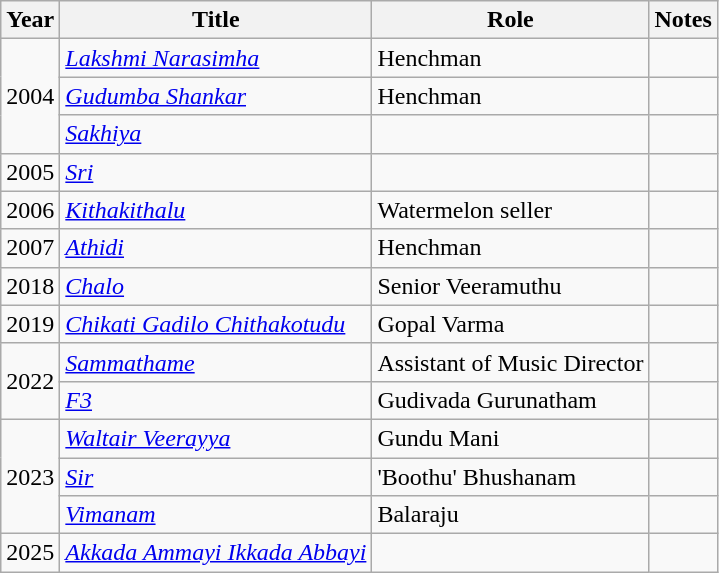<table class="wikitable sortable">
<tr>
<th scope="col">Year</th>
<th scope="col">Title</th>
<th scope="col">Role</th>
<th scope="col" class=unsortable>Notes</th>
</tr>
<tr>
<td rowspan="3">2004</td>
<td><em><a href='#'>Lakshmi Narasimha</a></em></td>
<td>Henchman</td>
<td></td>
</tr>
<tr>
<td><em><a href='#'>Gudumba Shankar</a></em></td>
<td>Henchman</td>
<td></td>
</tr>
<tr>
<td><em><a href='#'>Sakhiya</a></em></td>
<td></td>
<td></td>
</tr>
<tr>
<td>2005</td>
<td><em><a href='#'>Sri</a></em></td>
<td></td>
<td></td>
</tr>
<tr>
<td>2006</td>
<td><em><a href='#'>Kithakithalu</a></em></td>
<td>Watermelon seller</td>
<td></td>
</tr>
<tr>
<td>2007</td>
<td><em><a href='#'>Athidi</a></em></td>
<td>Henchman</td>
<td></td>
</tr>
<tr>
<td>2018</td>
<td><em><a href='#'>Chalo</a></em></td>
<td>Senior Veeramuthu</td>
<td></td>
</tr>
<tr>
<td>2019</td>
<td><em><a href='#'>Chikati Gadilo Chithakotudu</a></em></td>
<td>Gopal Varma</td>
<td></td>
</tr>
<tr>
<td rowspan="2">2022</td>
<td><em><a href='#'>Sammathame</a></em></td>
<td>Assistant of Music Director</td>
<td></td>
</tr>
<tr>
<td><em><a href='#'>F3</a></em></td>
<td>Gudivada Gurunatham</td>
<td></td>
</tr>
<tr>
<td rowspan="3">2023</td>
<td><em><a href='#'>Waltair Veerayya</a></em></td>
<td>Gundu Mani</td>
<td></td>
</tr>
<tr>
<td><em><a href='#'>Sir</a></em></td>
<td>'Boothu' Bhushanam</td>
<td></td>
</tr>
<tr>
<td><em><a href='#'>Vimanam</a></em></td>
<td>Balaraju</td>
<td></td>
</tr>
<tr>
<td>2025</td>
<td><a href='#'><em>Akkada Ammayi Ikkada Abbayi</em></a></td>
<td></td>
<td></td>
</tr>
</table>
